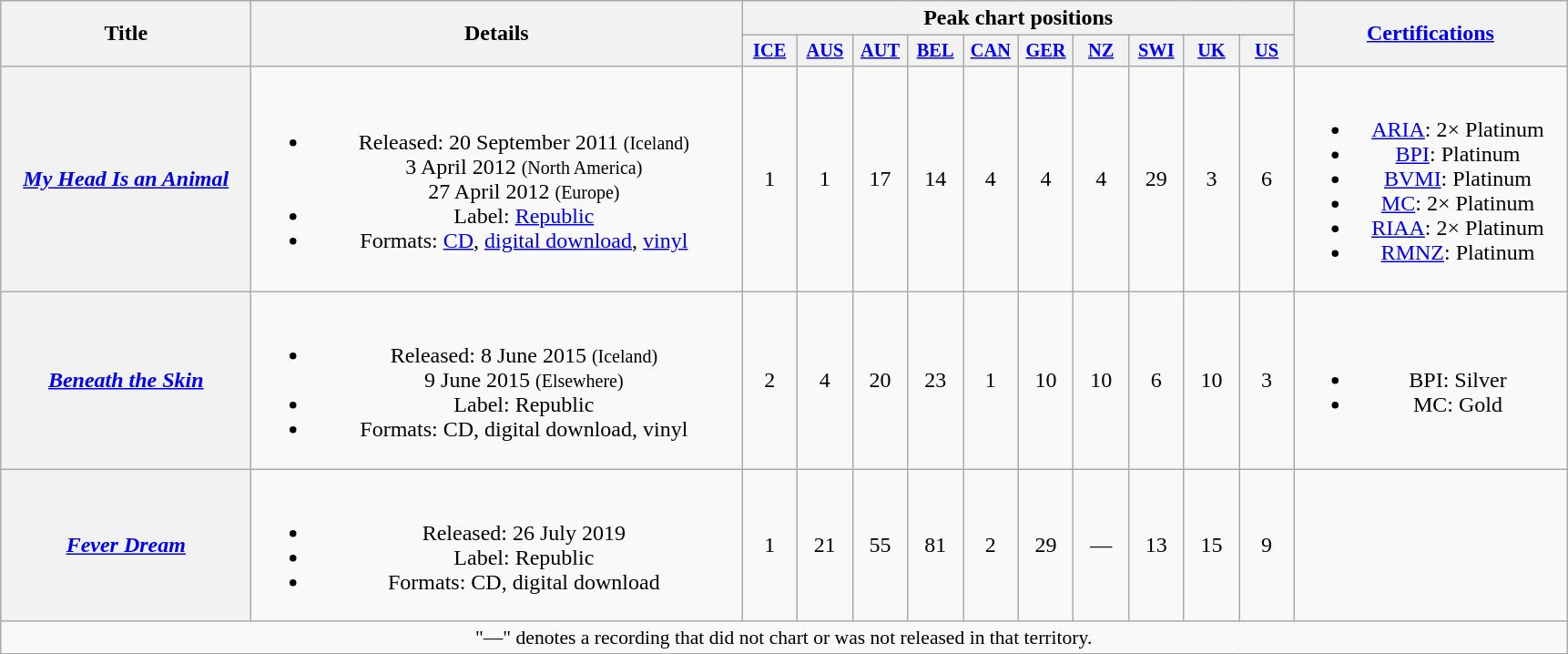<table class="wikitable plainrowheaders" style="text-align:center;">
<tr>
<th scope="col" rowspan="2" style="width:11em;">Title</th>
<th scope="col" rowspan="2" style="width:22em;">Details</th>
<th scope="col" colspan="10">Peak chart positions</th>
<th scope="col" rowspan="2" style="width:12em;"><a href='#'>Certifications</a></th>
</tr>
<tr>
<th scope="col" style="width:2.5em;font-size:85%;"><a href='#'>ICE</a><br></th>
<th scope="col" style="width:2.5em;font-size:85%;"><a href='#'>AUS</a><br></th>
<th scope="col" style="width:2.5em;font-size:85%;"><a href='#'>AUT</a><br></th>
<th scope="col" style="width:2.5em;font-size:85%;"><a href='#'>BEL</a><br></th>
<th scope="col" style="width:2.5em;font-size:85%;"><a href='#'>CAN</a><br></th>
<th scope="col" style="width:2.5em;font-size:85%;"><a href='#'>GER</a><br></th>
<th scope="col" style="width:2.5em;font-size:85%;"><a href='#'>NZ</a><br></th>
<th scope="col" style="width:2.5em;font-size:85%;"><a href='#'>SWI</a><br></th>
<th scope="col" style="width:2.5em;font-size:85%;"><a href='#'>UK</a><br></th>
<th scope="col" style="width:2.5em;font-size:85%;"><a href='#'>US</a><br></th>
</tr>
<tr>
<th scope="row"><em><a href='#'>My Head Is an Animal</a></em></th>
<td><br><ul><li>Released: 20 September 2011 <small>(Iceland)</small><br>3 April 2012 <small>(North America)</small><br>27 April 2012 <small>(Europe)</small></li><li>Label: <a href='#'>Republic</a></li><li>Formats: <a href='#'>CD</a>, <a href='#'>digital download</a>, <a href='#'>vinyl</a></li></ul></td>
<td>1</td>
<td>1</td>
<td>17</td>
<td>14</td>
<td>4</td>
<td>4</td>
<td>4</td>
<td>29</td>
<td>3</td>
<td>6</td>
<td><br><ul><li><a href='#'>ARIA</a>: 2× Platinum</li><li><a href='#'>BPI</a>: Platinum</li><li><a href='#'>BVMI</a>: Platinum</li><li><a href='#'>MC</a>: 2× Platinum</li><li><a href='#'>RIAA</a>: 2× Platinum</li><li><a href='#'>RMNZ</a>: Platinum</li></ul></td>
</tr>
<tr>
<th scope="row"><em><a href='#'>Beneath the Skin</a></em></th>
<td><br><ul><li>Released: 8 June 2015 <small>(Iceland)</small><br>9 June 2015 <small>(Elsewhere)</small></li><li>Label: Republic</li><li>Formats: CD, digital download, vinyl</li></ul></td>
<td>2</td>
<td>4</td>
<td>20</td>
<td>23</td>
<td>1</td>
<td>10</td>
<td>10</td>
<td>6</td>
<td>10</td>
<td>3</td>
<td><br><ul><li>BPI: Silver</li><li>MC: Gold</li></ul></td>
</tr>
<tr>
<th scope="row"><em><a href='#'>Fever Dream</a></em></th>
<td><br><ul><li>Released: 26 July 2019</li><li>Label: Republic</li><li>Formats: CD, digital download</li></ul></td>
<td>1</td>
<td>21</td>
<td>55</td>
<td>81</td>
<td>2</td>
<td>29</td>
<td>—</td>
<td>13</td>
<td>15</td>
<td>9</td>
<td></td>
</tr>
<tr>
<td colspan="16" style="font-size:90%">"—" denotes a recording that did not chart or was not released in that territory.</td>
</tr>
</table>
